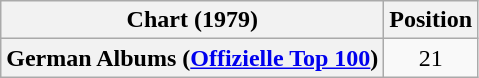<table class="wikitable plainrowheaders" style="text-align:center">
<tr>
<th scope="col">Chart (1979)</th>
<th scope="col">Position</th>
</tr>
<tr>
<th scope="row">German Albums (<a href='#'>Offizielle Top 100</a>)</th>
<td>21</td>
</tr>
</table>
